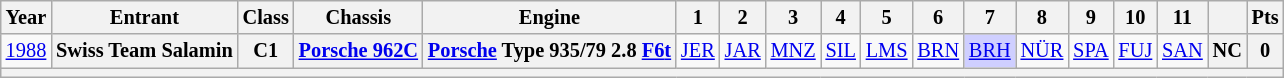<table class="wikitable" style="text-align:center; font-size:85%">
<tr>
<th>Year</th>
<th>Entrant</th>
<th>Class</th>
<th>Chassis</th>
<th>Engine</th>
<th>1</th>
<th>2</th>
<th>3</th>
<th>4</th>
<th>5</th>
<th>6</th>
<th>7</th>
<th>8</th>
<th>9</th>
<th>10</th>
<th>11</th>
<th></th>
<th>Pts</th>
</tr>
<tr>
<td><a href='#'>1988</a></td>
<th nowrap>Swiss Team Salamin</th>
<th>C1</th>
<th nowrap><a href='#'>Porsche 962C</a></th>
<th nowrap><a href='#'>Porsche</a> Type 935/79 2.8 <a href='#'>F6</a><a href='#'>t</a></th>
<td><a href='#'>JER</a></td>
<td><a href='#'>JAR</a></td>
<td><a href='#'>MNZ</a></td>
<td><a href='#'>SIL</a></td>
<td><a href='#'>LMS</a></td>
<td><a href='#'>BRN</a></td>
<td style="background:#CFCFFF;"><a href='#'>BRH</a><br></td>
<td><a href='#'>NÜR</a></td>
<td><a href='#'>SPA</a></td>
<td><a href='#'>FUJ</a></td>
<td><a href='#'>SAN</a></td>
<th>NC</th>
<th>0</th>
</tr>
<tr>
<th colspan=18></th>
</tr>
</table>
